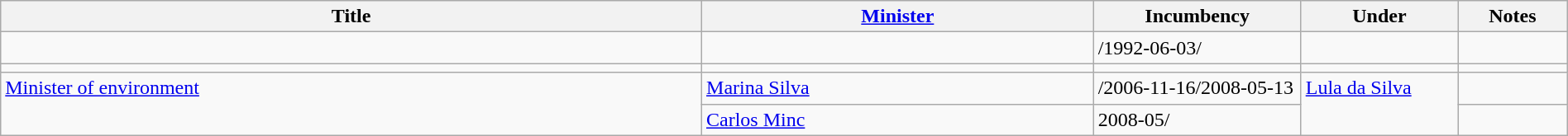<table class="wikitable" style="width:100%;">
<tr>
<th>Title</th>
<th style="width:25%;"><a href='#'>Minister</a></th>
<th style="width:160px;">Incumbency</th>
<th style="width:10%;">Under</th>
<th style="width:7%;">Notes</th>
</tr>
<tr>
<td></td>
<td></td>
<td>/1992-06-03/</td>
<td></td>
<td></td>
</tr>
<tr>
<td></td>
<td></td>
<td></td>
<td></td>
<td></td>
</tr>
<tr>
<td rowspan="2" style="vertical-align:top;"><a href='#'>Minister of environment</a></td>
<td><a href='#'>Marina Silva</a></td>
<td>/2006-11-16/2008-05-13</td>
<td rowspan="2" style="vertical-align:top;"><a href='#'>Lula da Silva</a></td>
<td></td>
</tr>
<tr>
<td><a href='#'>Carlos Minc</a></td>
<td>2008-05/</td>
<td></td>
</tr>
</table>
